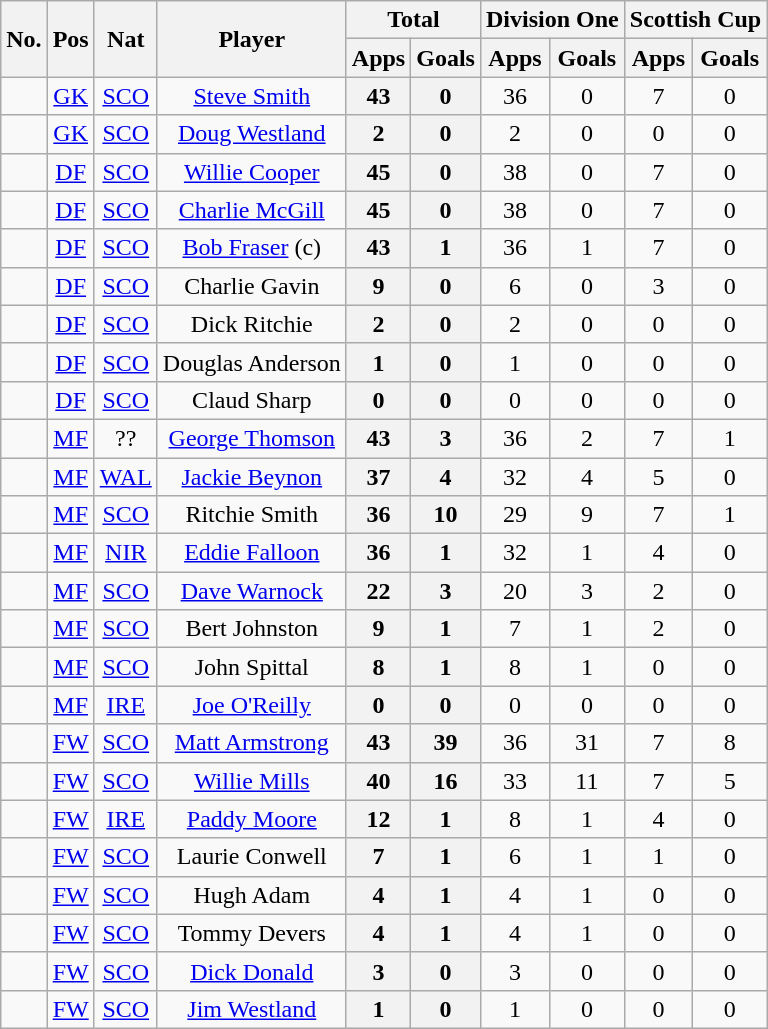<table class="wikitable sortable" style="text-align: center;">
<tr>
<th rowspan="2"><abbr>No.</abbr></th>
<th rowspan="2"><abbr>Pos</abbr></th>
<th rowspan="2"><abbr>Nat</abbr></th>
<th rowspan="2">Player</th>
<th colspan="2">Total</th>
<th colspan="2">Division One</th>
<th colspan="2">Scottish Cup</th>
</tr>
<tr>
<th>Apps</th>
<th>Goals</th>
<th>Apps</th>
<th>Goals</th>
<th>Apps</th>
<th>Goals</th>
</tr>
<tr>
<td></td>
<td><a href='#'>GK</a></td>
<td> <a href='#'>SCO</a></td>
<td><a href='#'>Steve Smith</a></td>
<th>43</th>
<th>0</th>
<td>36</td>
<td>0</td>
<td>7</td>
<td>0</td>
</tr>
<tr>
<td></td>
<td><a href='#'>GK</a></td>
<td> <a href='#'>SCO</a></td>
<td><a href='#'>Doug Westland</a></td>
<th>2</th>
<th>0</th>
<td>2</td>
<td>0</td>
<td>0</td>
<td>0</td>
</tr>
<tr>
<td></td>
<td><a href='#'>DF</a></td>
<td> <a href='#'>SCO</a></td>
<td><a href='#'>Willie Cooper</a></td>
<th>45</th>
<th>0</th>
<td>38</td>
<td>0</td>
<td>7</td>
<td>0</td>
</tr>
<tr>
<td></td>
<td><a href='#'>DF</a></td>
<td> <a href='#'>SCO</a></td>
<td><a href='#'>Charlie McGill</a></td>
<th>45</th>
<th>0</th>
<td>38</td>
<td>0</td>
<td>7</td>
<td>0</td>
</tr>
<tr>
<td></td>
<td><a href='#'>DF</a></td>
<td> <a href='#'>SCO</a></td>
<td><a href='#'>Bob Fraser</a> (c)</td>
<th>43</th>
<th>1</th>
<td>36</td>
<td>1</td>
<td>7</td>
<td>0</td>
</tr>
<tr>
<td></td>
<td><a href='#'>DF</a></td>
<td> <a href='#'>SCO</a></td>
<td>Charlie Gavin</td>
<th>9</th>
<th>0</th>
<td>6</td>
<td>0</td>
<td>3</td>
<td>0</td>
</tr>
<tr>
<td></td>
<td><a href='#'>DF</a></td>
<td> <a href='#'>SCO</a></td>
<td>Dick Ritchie</td>
<th>2</th>
<th>0</th>
<td>2</td>
<td>0</td>
<td>0</td>
<td>0</td>
</tr>
<tr>
<td></td>
<td><a href='#'>DF</a></td>
<td> <a href='#'>SCO</a></td>
<td>Douglas Anderson</td>
<th>1</th>
<th>0</th>
<td>1</td>
<td>0</td>
<td>0</td>
<td>0</td>
</tr>
<tr>
<td></td>
<td><a href='#'>DF</a></td>
<td> <a href='#'>SCO</a></td>
<td>Claud Sharp</td>
<th>0</th>
<th>0</th>
<td>0</td>
<td>0</td>
<td>0</td>
<td>0</td>
</tr>
<tr>
<td></td>
<td><a href='#'>MF</a></td>
<td>??</td>
<td><a href='#'>George Thomson</a></td>
<th>43</th>
<th>3</th>
<td>36</td>
<td>2</td>
<td>7</td>
<td>1</td>
</tr>
<tr>
<td></td>
<td><a href='#'>MF</a></td>
<td> <a href='#'>WAL</a></td>
<td><a href='#'>Jackie Beynon</a></td>
<th>37</th>
<th>4</th>
<td>32</td>
<td>4</td>
<td>5</td>
<td>0</td>
</tr>
<tr>
<td></td>
<td><a href='#'>MF</a></td>
<td> <a href='#'>SCO</a></td>
<td>Ritchie Smith</td>
<th>36</th>
<th>10</th>
<td>29</td>
<td>9</td>
<td>7</td>
<td>1</td>
</tr>
<tr>
<td></td>
<td><a href='#'>MF</a></td>
<td> <a href='#'>NIR</a></td>
<td><a href='#'>Eddie Falloon</a></td>
<th>36</th>
<th>1</th>
<td>32</td>
<td>1</td>
<td>4</td>
<td>0</td>
</tr>
<tr>
<td></td>
<td><a href='#'>MF</a></td>
<td> <a href='#'>SCO</a></td>
<td><a href='#'>Dave Warnock</a></td>
<th>22</th>
<th>3</th>
<td>20</td>
<td>3</td>
<td>2</td>
<td>0</td>
</tr>
<tr>
<td></td>
<td><a href='#'>MF</a></td>
<td> <a href='#'>SCO</a></td>
<td>Bert Johnston</td>
<th>9</th>
<th>1</th>
<td>7</td>
<td>1</td>
<td>2</td>
<td>0</td>
</tr>
<tr>
<td></td>
<td><a href='#'>MF</a></td>
<td> <a href='#'>SCO</a></td>
<td>John Spittal</td>
<th>8</th>
<th>1</th>
<td>8</td>
<td>1</td>
<td>0</td>
<td>0</td>
</tr>
<tr>
<td></td>
<td><a href='#'>MF</a></td>
<td> <a href='#'>IRE</a></td>
<td><a href='#'>Joe O'Reilly</a></td>
<th>0</th>
<th>0</th>
<td>0</td>
<td>0</td>
<td>0</td>
<td>0</td>
</tr>
<tr>
<td></td>
<td><a href='#'>FW</a></td>
<td> <a href='#'>SCO</a></td>
<td><a href='#'>Matt Armstrong</a></td>
<th>43</th>
<th>39</th>
<td>36</td>
<td>31</td>
<td>7</td>
<td>8</td>
</tr>
<tr>
<td></td>
<td><a href='#'>FW</a></td>
<td> <a href='#'>SCO</a></td>
<td><a href='#'>Willie Mills</a></td>
<th>40</th>
<th>16</th>
<td>33</td>
<td>11</td>
<td>7</td>
<td>5</td>
</tr>
<tr>
<td></td>
<td><a href='#'>FW</a></td>
<td> <a href='#'>IRE</a></td>
<td><a href='#'>Paddy Moore</a></td>
<th>12</th>
<th>1</th>
<td>8</td>
<td>1</td>
<td>4</td>
<td>0</td>
</tr>
<tr>
<td></td>
<td><a href='#'>FW</a></td>
<td> <a href='#'>SCO</a></td>
<td>Laurie Conwell</td>
<th>7</th>
<th>1</th>
<td>6</td>
<td>1</td>
<td>1</td>
<td>0</td>
</tr>
<tr>
<td></td>
<td><a href='#'>FW</a></td>
<td> <a href='#'>SCO</a></td>
<td>Hugh Adam</td>
<th>4</th>
<th>1</th>
<td>4</td>
<td>1</td>
<td>0</td>
<td>0</td>
</tr>
<tr>
<td></td>
<td><a href='#'>FW</a></td>
<td> <a href='#'>SCO</a></td>
<td>Tommy Devers</td>
<th>4</th>
<th>1</th>
<td>4</td>
<td>1</td>
<td>0</td>
<td>0</td>
</tr>
<tr>
<td></td>
<td><a href='#'>FW</a></td>
<td> <a href='#'>SCO</a></td>
<td><a href='#'>Dick Donald</a></td>
<th>3</th>
<th>0</th>
<td>3</td>
<td>0</td>
<td>0</td>
<td>0</td>
</tr>
<tr>
<td></td>
<td><a href='#'>FW</a></td>
<td> <a href='#'>SCO</a></td>
<td><a href='#'>Jim Westland</a></td>
<th>1</th>
<th>0</th>
<td>1</td>
<td>0</td>
<td>0</td>
<td>0</td>
</tr>
</table>
